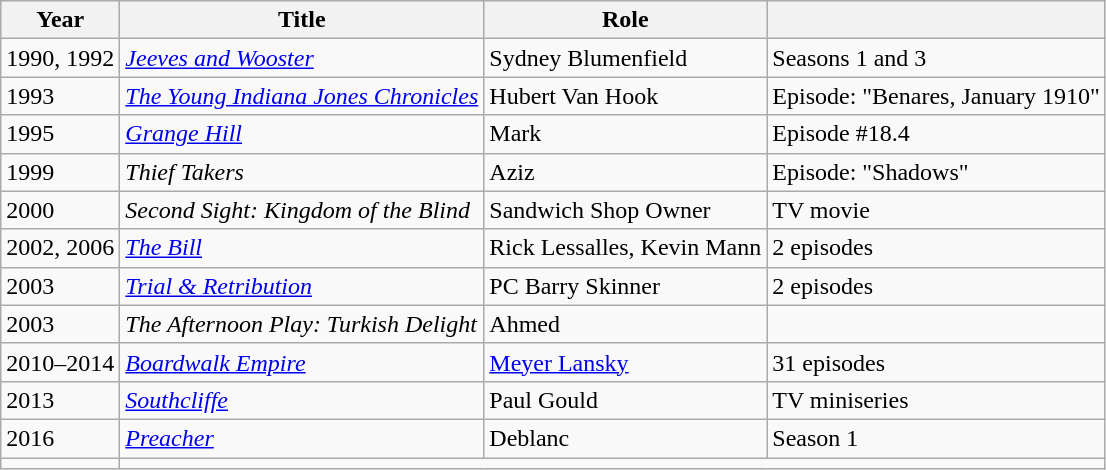<table class="wikitable">
<tr>
<th>Year</th>
<th>Title</th>
<th>Role</th>
<th></th>
</tr>
<tr>
<td>1990, 1992</td>
<td><em><a href='#'>Jeeves and Wooster</a></em></td>
<td>Sydney Blumenfield</td>
<td>Seasons 1 and 3</td>
</tr>
<tr>
<td>1993</td>
<td><em><a href='#'>The Young Indiana Jones Chronicles</a></em></td>
<td>Hubert Van Hook</td>
<td>Episode: "Benares, January 1910"</td>
</tr>
<tr>
<td>1995</td>
<td><em><a href='#'>Grange Hill</a></em></td>
<td>Mark</td>
<td>Episode #18.4</td>
</tr>
<tr>
<td>1999</td>
<td><em>Thief Takers</em></td>
<td>Aziz</td>
<td>Episode: "Shadows"</td>
</tr>
<tr>
<td>2000</td>
<td><em>Second Sight: Kingdom of the Blind</em></td>
<td>Sandwich Shop Owner</td>
<td>TV movie</td>
</tr>
<tr>
<td>2002, 2006</td>
<td><em><a href='#'>The Bill</a></em></td>
<td>Rick Lessalles, Kevin Mann</td>
<td>2 episodes</td>
</tr>
<tr>
<td>2003</td>
<td><em><a href='#'>Trial & Retribution</a></em></td>
<td>PC Barry Skinner</td>
<td>2 episodes</td>
</tr>
<tr>
<td>2003</td>
<td><em>The Afternoon Play: Turkish Delight</em></td>
<td>Ahmed</td>
<td></td>
</tr>
<tr>
<td>2010–2014</td>
<td><em><a href='#'>Boardwalk Empire</a></em></td>
<td><a href='#'>Meyer Lansky</a></td>
<td>31 episodes</td>
</tr>
<tr>
<td>2013</td>
<td><em><a href='#'>Southcliffe</a></em></td>
<td>Paul Gould</td>
<td>TV miniseries</td>
</tr>
<tr>
<td>2016</td>
<td><em><a href='#'>Preacher</a></em></td>
<td>Deblanc</td>
<td>Season 1</td>
</tr>
<tr>
<td></td>
</tr>
</table>
